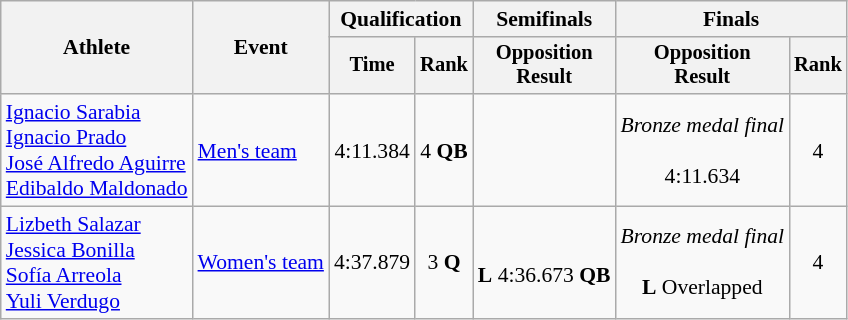<table class=wikitable style="font-size:90%;">
<tr>
<th rowspan=2>Athlete</th>
<th rowspan=2>Event</th>
<th colspan=2>Qualification</th>
<th>Semifinals</th>
<th colspan=2>Finals</th>
</tr>
<tr style="font-size:95%">
<th>Time</th>
<th>Rank</th>
<th>Opposition<br>Result</th>
<th>Opposition<br>Result</th>
<th>Rank</th>
</tr>
<tr align=center>
<td align=left><a href='#'>Ignacio Sarabia</a><br><a href='#'>Ignacio Prado</a><br><a href='#'>José Alfredo Aguirre</a><br><a href='#'>Edibaldo Maldonado</a></td>
<td align=left><a href='#'>Men's team</a></td>
<td>4:11.384</td>
<td>4 <strong>QB</strong></td>
<td></td>
<td><em>Bronze medal final</em><br><br>4:11.634</td>
<td>4</td>
</tr>
<tr align=center>
<td align=left><a href='#'>Lizbeth Salazar</a><br><a href='#'>Jessica Bonilla</a><br><a href='#'>Sofía Arreola</a><br><a href='#'>Yuli Verdugo</a></td>
<td align=left><a href='#'>Women's team</a></td>
<td>4:37.879</td>
<td>3 <strong>Q</strong></td>
<td><br><strong>L</strong> 4:36.673 <strong>QB</strong></td>
<td><em>Bronze medal final</em><br><br><strong>L</strong> Overlapped</td>
<td>4</td>
</tr>
</table>
